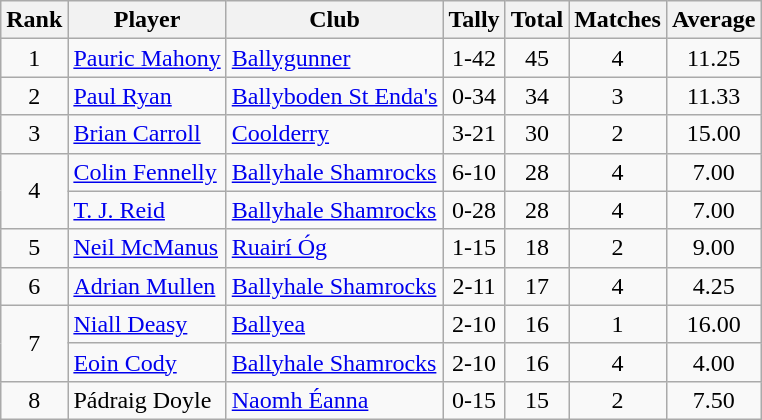<table class="wikitable">
<tr>
<th>Rank</th>
<th>Player</th>
<th>Club</th>
<th>Tally</th>
<th>Total</th>
<th>Matches</th>
<th>Average</th>
</tr>
<tr>
<td rowspan=1 align=center>1</td>
<td><a href='#'>Pauric Mahony</a></td>
<td><a href='#'>Ballygunner</a></td>
<td align=center>1-42</td>
<td align=center>45</td>
<td align=center>4</td>
<td align=center>11.25</td>
</tr>
<tr>
<td rowspan="1" style="text-align:center;">2</td>
<td><a href='#'>Paul Ryan</a></td>
<td><a href='#'>Ballyboden St Enda's</a></td>
<td align=center>0-34</td>
<td align=center>34</td>
<td align=center>3</td>
<td align=center>11.33</td>
</tr>
<tr>
<td rowspan="1" style="text-align:center;">3</td>
<td><a href='#'>Brian Carroll</a></td>
<td><a href='#'>Coolderry</a></td>
<td align=center>3-21</td>
<td align=center>30</td>
<td align=center>2</td>
<td align=center>15.00</td>
</tr>
<tr>
<td rowspan=2 align=center>4</td>
<td><a href='#'>Colin Fennelly</a></td>
<td><a href='#'>Ballyhale Shamrocks</a></td>
<td align=center>6-10</td>
<td align=center>28</td>
<td align=center>4</td>
<td align=center>7.00</td>
</tr>
<tr>
<td><a href='#'>T. J. Reid</a></td>
<td><a href='#'>Ballyhale Shamrocks</a></td>
<td align=center>0-28</td>
<td align=center>28</td>
<td align=center>4</td>
<td align=center>7.00</td>
</tr>
<tr>
<td rowspan=1 align=center>5</td>
<td><a href='#'>Neil McManus</a></td>
<td><a href='#'>Ruairí Óg</a></td>
<td align=center>1-15</td>
<td align=center>18</td>
<td align=center>2</td>
<td align=center>9.00</td>
</tr>
<tr>
<td rowspan=1 align=center>6</td>
<td><a href='#'>Adrian Mullen</a></td>
<td><a href='#'>Ballyhale Shamrocks</a></td>
<td align=center>2-11</td>
<td align=center>17</td>
<td align=center>4</td>
<td align=center>4.25</td>
</tr>
<tr>
<td rowspan=2 align=center>7</td>
<td><a href='#'>Niall Deasy</a></td>
<td><a href='#'>Ballyea</a></td>
<td align=center>2-10</td>
<td align=center>16</td>
<td align=center>1</td>
<td align=center>16.00</td>
</tr>
<tr>
<td><a href='#'>Eoin Cody</a></td>
<td><a href='#'>Ballyhale Shamrocks</a></td>
<td align=center>2-10</td>
<td align=center>16</td>
<td align=center>4</td>
<td align=center>4.00</td>
</tr>
<tr>
<td rowspan=1 align=center>8</td>
<td>Pádraig Doyle</td>
<td><a href='#'>Naomh Éanna</a></td>
<td align=center>0-15</td>
<td align=center>15</td>
<td align=center>2</td>
<td align=center>7.50</td>
</tr>
</table>
